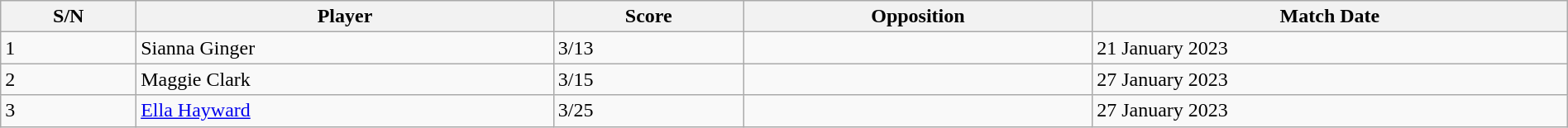<table style="width:100%;" class="wikitable">
<tr>
<th>S/N</th>
<th>Player</th>
<th>Score</th>
<th>Opposition</th>
<th>Match Date</th>
</tr>
<tr>
<td>1</td>
<td>Sianna Ginger</td>
<td>3/13</td>
<td></td>
<td>21 January 2023</td>
</tr>
<tr>
<td>2</td>
<td>Maggie Clark</td>
<td>3/15</td>
<td></td>
<td>27 January 2023</td>
</tr>
<tr>
<td>3</td>
<td><a href='#'>Ella Hayward</a></td>
<td>3/25</td>
<td></td>
<td>27 January 2023</td>
</tr>
</table>
